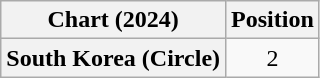<table class="wikitable plainrowheaders" style="text-align:center">
<tr>
<th scope="col">Chart (2024)</th>
<th scope="col">Position</th>
</tr>
<tr>
<th scope="row">South Korea (Circle)</th>
<td>2</td>
</tr>
</table>
